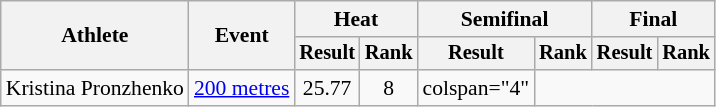<table class="wikitable" style="font-size:90%">
<tr>
<th rowspan="2">Athlete</th>
<th rowspan="2">Event</th>
<th colspan="2">Heat</th>
<th colspan="2">Semifinal</th>
<th colspan="2">Final</th>
</tr>
<tr style="font-size:95%">
<th>Result</th>
<th>Rank</th>
<th>Result</th>
<th>Rank</th>
<th>Result</th>
<th>Rank</th>
</tr>
<tr style=text-align:center>
<td style=text-align:left>Kristina Pronzhenko</td>
<td style=text-align:left><a href='#'>200 metres</a></td>
<td>25.77</td>
<td>8</td>
<td>colspan="4" </td>
</tr>
</table>
